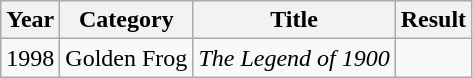<table class="wikitable">
<tr>
<th>Year</th>
<th>Category</th>
<th>Title</th>
<th>Result</th>
</tr>
<tr>
<td>1998</td>
<td>Golden Frog</td>
<td><em>The Legend of 1900</em></td>
<td></td>
</tr>
</table>
